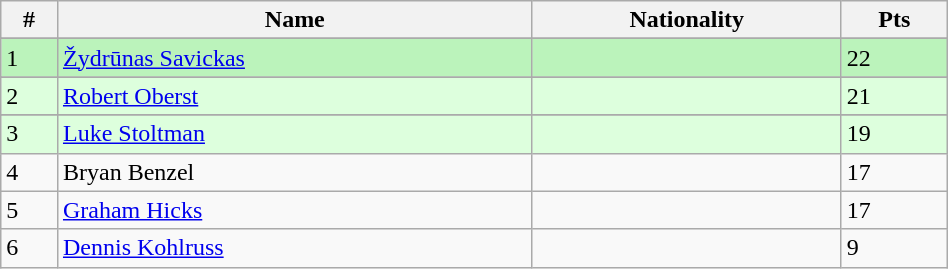<table class="wikitable" style="display: inline-table;width: 50%;">
<tr>
<th>#</th>
<th>Name</th>
<th>Nationality</th>
<th>Pts</th>
</tr>
<tr>
</tr>
<tr bgcolor=bbf3bb>
<td>1</td>
<td><a href='#'>Žydrūnas Savickas</a></td>
<td></td>
<td>22</td>
</tr>
<tr>
</tr>
<tr bgcolor=ddffdd>
<td>2</td>
<td><a href='#'>Robert Oberst</a></td>
<td></td>
<td>21</td>
</tr>
<tr>
</tr>
<tr bgcolor=ddffdd>
<td>3</td>
<td><a href='#'>Luke Stoltman</a></td>
<td></td>
<td>19</td>
</tr>
<tr>
<td>4</td>
<td>Bryan Benzel</td>
<td></td>
<td>17</td>
</tr>
<tr>
<td>5</td>
<td><a href='#'>Graham Hicks</a></td>
<td></td>
<td>17</td>
</tr>
<tr>
<td>6</td>
<td><a href='#'>Dennis Kohlruss</a></td>
<td></td>
<td>9</td>
</tr>
</table>
